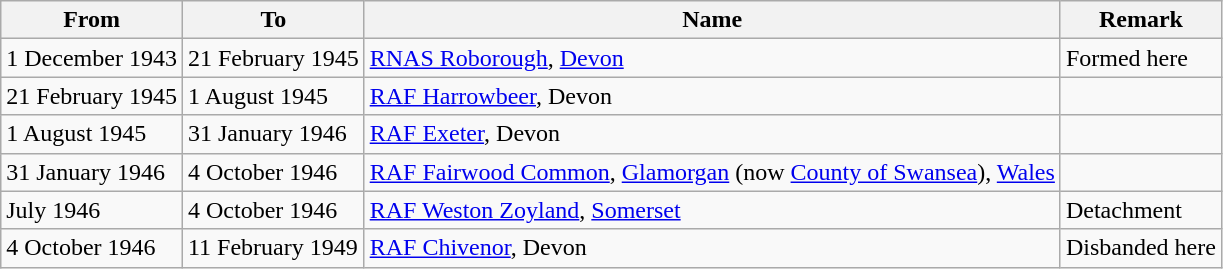<table class="wikitable">
<tr>
<th>From</th>
<th>To</th>
<th>Name</th>
<th>Remark</th>
</tr>
<tr>
<td>1 December 1943</td>
<td>21 February 1945</td>
<td><a href='#'>RNAS Roborough</a>, <a href='#'>Devon</a></td>
<td>Formed here</td>
</tr>
<tr>
<td>21 February 1945</td>
<td>1 August 1945</td>
<td><a href='#'>RAF Harrowbeer</a>, Devon</td>
<td></td>
</tr>
<tr>
<td>1 August 1945</td>
<td>31 January 1946</td>
<td><a href='#'>RAF Exeter</a>, Devon</td>
<td></td>
</tr>
<tr>
<td>31 January 1946</td>
<td>4 October 1946</td>
<td><a href='#'>RAF Fairwood Common</a>, <a href='#'>Glamorgan</a> (now <a href='#'>County of Swansea</a>), <a href='#'>Wales</a></td>
<td></td>
</tr>
<tr>
<td>July 1946</td>
<td>4 October 1946</td>
<td><a href='#'>RAF Weston Zoyland</a>, <a href='#'>Somerset</a></td>
<td>Detachment</td>
</tr>
<tr>
<td>4 October 1946</td>
<td>11 February 1949</td>
<td><a href='#'>RAF Chivenor</a>, Devon</td>
<td>Disbanded here</td>
</tr>
</table>
